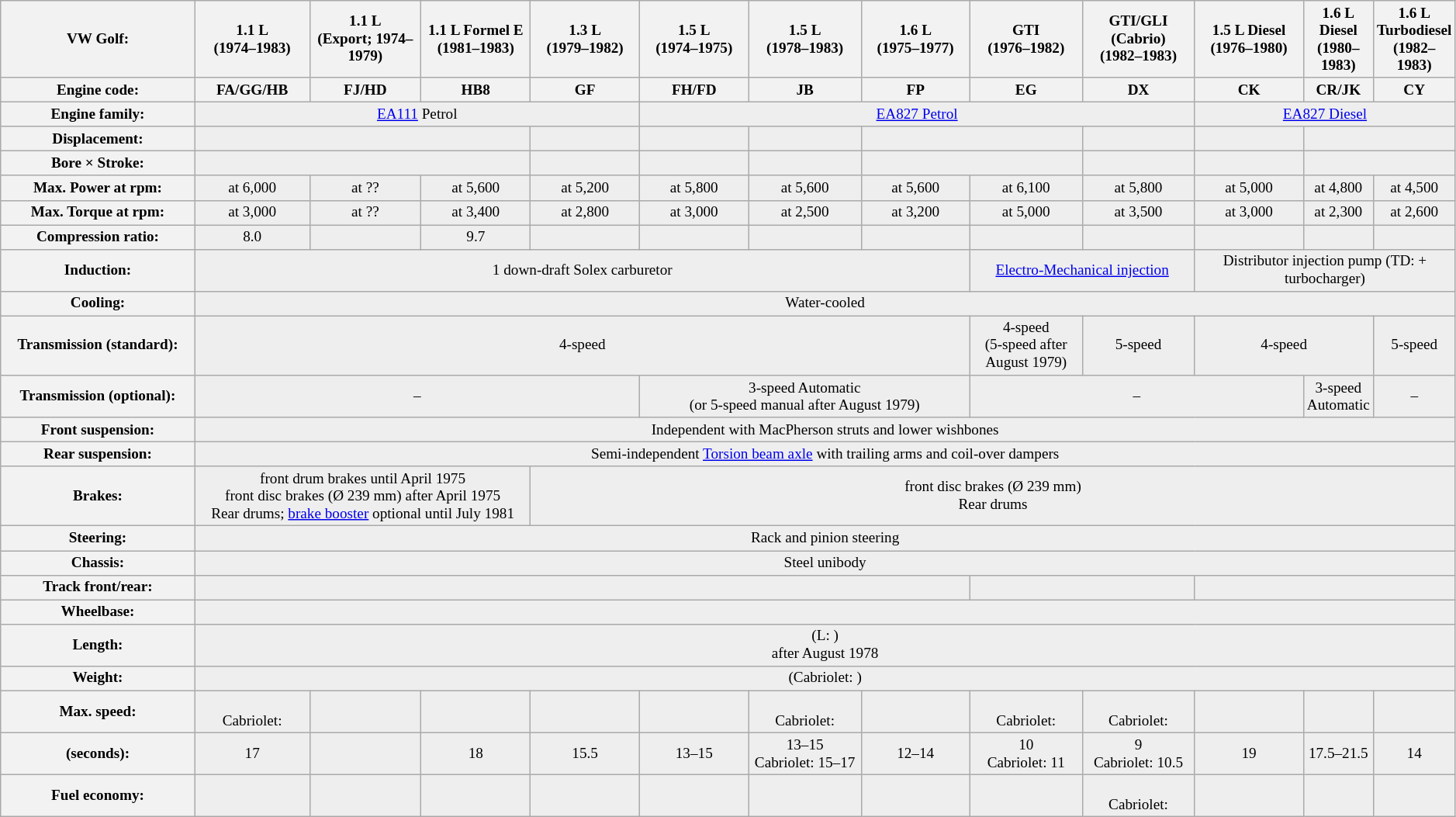<table class="wikitable" style="text-align:center; font-size:80%;">
<tr style="background:#DDDDDDDDD;">
<th style="width:15%;">VW Golf:</th>
<th style="width:8.5%;">1.1 L<br>(1974–1983)</th>
<th style="width:8.5%;">1.1 L<br>(Export; 1974–1979)</th>
<th style="width:8.5%;">1.1 L Formel E<br>(1981–1983)</th>
<th style="width:8.5%;">1.3 L<br>(1979–1982)</th>
<th style="width:8.5%;">1.5 L<br>(1974–1975)</th>
<th style="width:8.5%;">1.5 L<br>(1978–1983)</th>
<th style="width:8.5%;">1.6 L<br>(1975–1977)</th>
<th style="width:8.5%;">GTI<br>(1976–1982)</th>
<th style="width:8.5%;">GTI/GLI (Cabrio)<br>(1982–1983)</th>
<th style="width:8.5%;">1.5 L Diesel<br>(1976–1980)</th>
<th style="width:8.5%;">1.6 L Diesel<br>(1980–1983)</th>
<th style="width:8.5%;">1.6 L Turbodiesel<br>(1982–1983)</th>
</tr>
<tr style="background:#eee;">
<th style="width:15%;">Engine code:</th>
<th style="width:8.5%;">FA/GG/HB</th>
<th style="width:8.5%;">FJ/HD</th>
<th style="width:8.5%;">HB8</th>
<th style="width:8.5%;">GF</th>
<th style="width:8.5%;">FH/FD</th>
<th style="width:8.5%;">JB</th>
<th style="width:8.5%;">FP</th>
<th style="width:8.5%;">EG</th>
<th style="width:8.5%;">DX</th>
<th style="width:8.5%;">CK</th>
<th style="width:8.5%;">CR/JK</th>
<th style="width:8.5%;">CY</th>
</tr>
<tr style="background:#eee;">
<th>Engine family:</th>
<td colspan="4"><a href='#'>EA111</a> Petrol</td>
<td colspan="5"><a href='#'>EA827 Petrol</a></td>
<td colspan="3"><a href='#'>EA827 Diesel</a></td>
</tr>
<tr style="background:#eee;">
<th>Displacement:</th>
<td colspan="3"></td>
<td></td>
<td></td>
<td></td>
<td colspan="2"></td>
<td></td>
<td></td>
<td colspan="2"></td>
</tr>
<tr style="background:#eee;">
<th>Bore × Stroke:</th>
<td colspan="3"></td>
<td></td>
<td></td>
<td></td>
<td colspan="2"></td>
<td></td>
<td></td>
<td colspan="2"></td>
</tr>
<tr style="background:#eee;">
<th>Max. Power at rpm:</th>
<td> at 6,000</td>
<td> at ??</td>
<td> at 5,600</td>
<td> at 5,200</td>
<td> at 5,800</td>
<td> at 5,600</td>
<td> at 5,600</td>
<td> at 6,100</td>
<td> at 5,800</td>
<td> at 5,000</td>
<td> at 4,800</td>
<td> at 4,500</td>
</tr>
<tr style="background:#eee;">
<th>Max. Torque at rpm:</th>
<td> at 3,000</td>
<td> at ??</td>
<td> at 3,400</td>
<td> at 2,800</td>
<td> at 3,000</td>
<td> at 2,500</td>
<td> at 3,200</td>
<td> at 5,000</td>
<td> at 3,500</td>
<td> at 3,000</td>
<td> at 2,300</td>
<td> at 2,600</td>
</tr>
<tr style="background:#eee;">
<th>Compression ratio:</th>
<td>8.0</td>
<td></td>
<td>9.7</td>
<td></td>
<td></td>
<td></td>
<td></td>
<td></td>
<td></td>
<td></td>
<td></td>
<td></td>
</tr>
<tr style="background:#eee;">
<th>Induction:</th>
<td colspan="7">1 down-draft Solex carburetor</td>
<td colspan="2"><a href='#'>Electro-Mechanical injection</a></td>
<td colspan="3">Distributor injection pump (TD: + turbocharger)</td>
</tr>
<tr style="background:#eee;">
<th>Cooling:</th>
<td colspan="12">Water-cooled</td>
</tr>
<tr style="background:#eee;">
<th>Transmission (standard):</th>
<td colspan="7">4-speed</td>
<td>4-speed<br>(5-speed after August 1979)</td>
<td>5-speed</td>
<td colspan="2">4-speed</td>
<td>5-speed</td>
</tr>
<tr style="background:#eee;">
<th>Transmission (optional):</th>
<td colspan="4">–</td>
<td colspan="3">3-speed Automatic<br>(or 5-speed manual after August 1979)</td>
<td colspan="3">–</td>
<td>3-speed Automatic</td>
<td>–</td>
</tr>
<tr style="background:#eee;">
<th>Front suspension:</th>
<td colspan="12">Independent with MacPherson struts and lower wishbones</td>
</tr>
<tr style="background:#eee;">
<th>Rear suspension:</th>
<td colspan="12">Semi-independent <a href='#'>Torsion beam axle</a> with trailing arms and coil-over dampers</td>
</tr>
<tr style="background:#eee;">
<th>Brakes:</th>
<td colspan="3">front drum brakes until April 1975<br>front disc brakes (Ø 239 mm) after April 1975<br>Rear drums; <a href='#'>brake booster</a> optional until July 1981</td>
<td colspan="9">front disc brakes (Ø 239 mm)<br>Rear drums</td>
</tr>
<tr style="background:#eee;">
<th>Steering:</th>
<td colspan="12">Rack and pinion steering</td>
</tr>
<tr style="background:#eee;">
<th>Chassis:</th>
<td colspan="12">Steel unibody</td>
</tr>
<tr style="background:#eee;">
<th>Track front/rear:</th>
<td colspan="7"></td>
<td colspan="2"></td>
<td colspan="3"></td>
</tr>
<tr style="background:#eee;">
<th>Wheelbase:</th>
<td colspan="12"></td>
</tr>
<tr style="background:#eee;">
<th>Length:</th>
<td colspan="12"> (L: )<br> after August 1978</td>
</tr>
<tr style="background:#eee;">
<th>Weight:</th>
<td colspan="12"> (Cabriolet: )</td>
</tr>
<tr style="background:#eee;">
<th>Max. speed:</th>
<td><br>Cabriolet: </td>
<td></td>
<td></td>
<td></td>
<td></td>
<td><br>Cabriolet: </td>
<td></td>
<td><br>Cabriolet: </td>
<td><br>Cabriolet: </td>
<td></td>
<td></td>
<td></td>
</tr>
<tr style="background:#eee;">
<th> (seconds):</th>
<td>17</td>
<td></td>
<td>18</td>
<td>15.5</td>
<td>13–15</td>
<td>13–15<br>Cabriolet: 15–17</td>
<td>12–14</td>
<td>10<br>Cabriolet: 11</td>
<td>9<br>Cabriolet: 10.5</td>
<td>19</td>
<td>17.5–21.5</td>
<td>14</td>
</tr>
<tr style="background:#eee;">
<th>Fuel economy:</th>
<td></td>
<td></td>
<td></td>
<td></td>
<td></td>
<td></td>
<td></td>
<td></td>
<td><br>Cabriolet: </td>
<td></td>
<td></td>
<td></td>
</tr>
</table>
